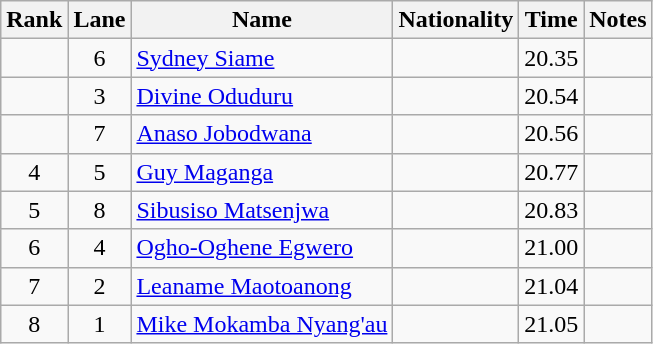<table class="wikitable sortable" style="text-align:center">
<tr>
<th>Rank</th>
<th>Lane</th>
<th>Name</th>
<th>Nationality</th>
<th>Time</th>
<th>Notes</th>
</tr>
<tr>
<td></td>
<td>6</td>
<td align=left><a href='#'>Sydney Siame</a></td>
<td align=left></td>
<td>20.35</td>
<td></td>
</tr>
<tr>
<td></td>
<td>3</td>
<td align=left><a href='#'>Divine Oduduru</a></td>
<td align=left></td>
<td>20.54</td>
<td></td>
</tr>
<tr>
<td></td>
<td>7</td>
<td align=left><a href='#'>Anaso Jobodwana</a></td>
<td align=left></td>
<td>20.56</td>
<td></td>
</tr>
<tr>
<td>4</td>
<td>5</td>
<td align=left><a href='#'>Guy Maganga</a></td>
<td align=left></td>
<td>20.77</td>
<td></td>
</tr>
<tr>
<td>5</td>
<td>8</td>
<td align=left><a href='#'>Sibusiso Matsenjwa</a></td>
<td align=left></td>
<td>20.83</td>
<td></td>
</tr>
<tr>
<td>6</td>
<td>4</td>
<td align=left><a href='#'>Ogho-Oghene Egwero</a></td>
<td align=left></td>
<td>21.00</td>
<td></td>
</tr>
<tr>
<td>7</td>
<td>2</td>
<td align=left><a href='#'>Leaname Maotoanong</a></td>
<td align=left></td>
<td>21.04</td>
<td></td>
</tr>
<tr>
<td>8</td>
<td>1</td>
<td align=left><a href='#'>Mike Mokamba Nyang'au</a></td>
<td align=left></td>
<td>21.05</td>
<td></td>
</tr>
</table>
